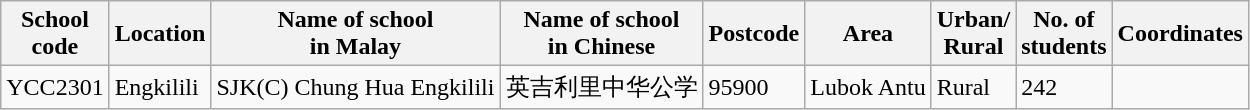<table class="wikitable sortable">
<tr>
<th>School<br>code</th>
<th>Location</th>
<th>Name of school<br>in Malay</th>
<th>Name of school<br>in Chinese</th>
<th>Postcode</th>
<th>Area</th>
<th>Urban/<br>Rural</th>
<th>No. of<br>students</th>
<th>Coordinates</th>
</tr>
<tr>
<td>YCC2301</td>
<td>Engkilili</td>
<td>SJK(C) Chung Hua Engkilili</td>
<td>英吉利里中华公学</td>
<td>95900</td>
<td>Lubok Antu</td>
<td>Rural</td>
<td>242</td>
<td></td>
</tr>
</table>
